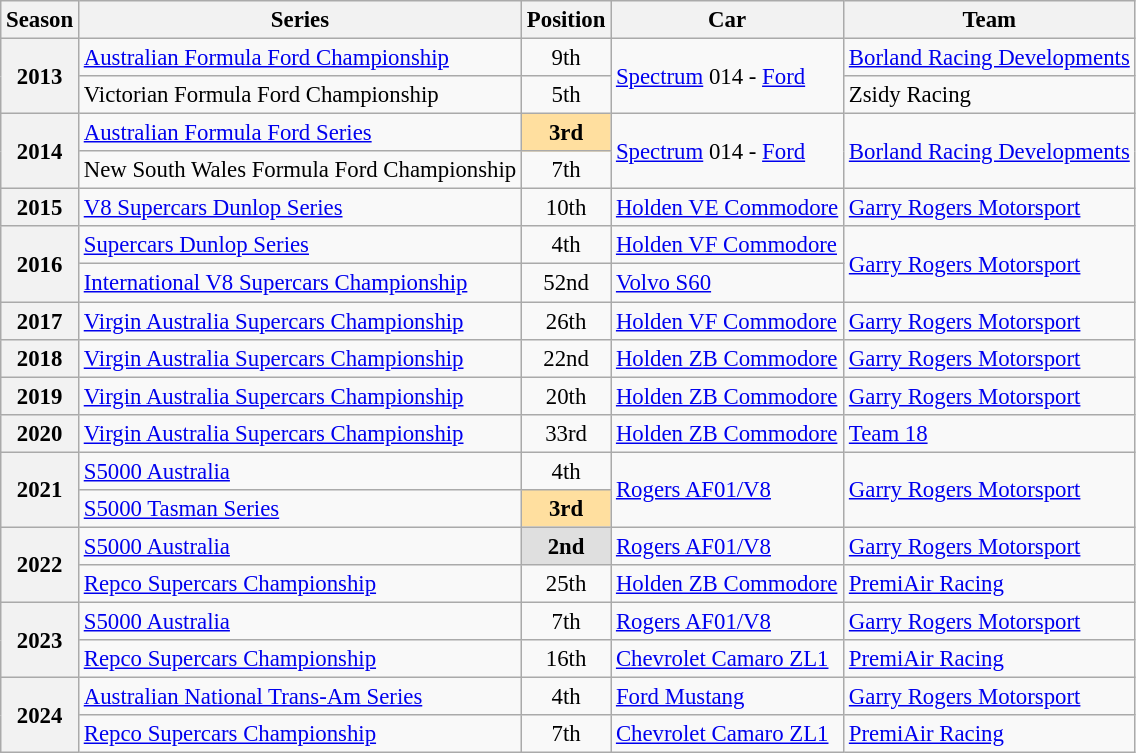<table class="wikitable" style="font-size: 95%;">
<tr>
<th>Season</th>
<th>Series</th>
<th>Position</th>
<th>Car</th>
<th>Team</th>
</tr>
<tr>
<th rowspan=2>2013</th>
<td><a href='#'>Australian Formula Ford Championship</a></td>
<td align="center">9th</td>
<td rowspan=2><a href='#'>Spectrum</a> 014 - <a href='#'>Ford</a></td>
<td><a href='#'>Borland Racing Developments</a></td>
</tr>
<tr>
<td>Victorian Formula Ford Championship</td>
<td align="center">5th</td>
<td>Zsidy Racing</td>
</tr>
<tr>
<th rowspan=2>2014</th>
<td><a href='#'>Australian Formula Ford Series</a></td>
<td align="center" style="background: #ffdf9f"><strong>3rd</strong></td>
<td rowspan=2><a href='#'>Spectrum</a> 014 - <a href='#'>Ford</a></td>
<td rowspan=2><a href='#'>Borland Racing Developments</a></td>
</tr>
<tr>
<td>New South Wales Formula Ford Championship</td>
<td align="center">7th</td>
</tr>
<tr>
<th>2015</th>
<td><a href='#'>V8 Supercars Dunlop Series</a></td>
<td align="center">10th</td>
<td><a href='#'>Holden VE Commodore</a></td>
<td><a href='#'>Garry Rogers Motorsport</a></td>
</tr>
<tr>
<th rowspan=2>2016</th>
<td><a href='#'>Supercars Dunlop Series</a></td>
<td align="center">4th</td>
<td><a href='#'>Holden VF Commodore</a></td>
<td rowspan=2><a href='#'>Garry Rogers Motorsport</a></td>
</tr>
<tr>
<td><a href='#'>International V8 Supercars Championship</a></td>
<td align="center">52nd</td>
<td><a href='#'>Volvo S60</a></td>
</tr>
<tr>
<th>2017</th>
<td><a href='#'>Virgin Australia Supercars Championship</a></td>
<td align="center">26th</td>
<td><a href='#'>Holden VF Commodore</a></td>
<td><a href='#'>Garry Rogers Motorsport</a></td>
</tr>
<tr>
<th>2018</th>
<td><a href='#'>Virgin Australia Supercars Championship</a></td>
<td align="center">22nd</td>
<td><a href='#'>Holden ZB Commodore</a></td>
<td><a href='#'>Garry Rogers Motorsport</a></td>
</tr>
<tr>
<th>2019</th>
<td><a href='#'>Virgin Australia Supercars Championship</a></td>
<td align="center">20th</td>
<td><a href='#'>Holden ZB Commodore</a></td>
<td><a href='#'>Garry Rogers Motorsport</a></td>
</tr>
<tr>
<th>2020</th>
<td><a href='#'>Virgin Australia Supercars Championship</a></td>
<td align="center">33rd</td>
<td><a href='#'>Holden ZB Commodore</a></td>
<td><a href='#'>Team 18</a></td>
</tr>
<tr>
<th rowspan=2>2021</th>
<td><a href='#'>S5000 Australia</a></td>
<td align="center">4th</td>
<td rowspan=2><a href='#'>Rogers AF01/V8</a></td>
<td rowspan=2><a href='#'>Garry Rogers Motorsport</a></td>
</tr>
<tr>
<td><a href='#'>S5000 Tasman Series</a></td>
<td align="center" style="background:#ffdf9f;"><strong>3rd</strong></td>
</tr>
<tr>
<th rowspan=2>2022</th>
<td><a href='#'>S5000 Australia</a></td>
<td align="center" style="background:#dfdfdf;"><strong>2nd</strong></td>
<td><a href='#'>Rogers AF01/V8</a></td>
<td><a href='#'>Garry Rogers Motorsport</a></td>
</tr>
<tr>
<td><a href='#'>Repco Supercars Championship</a></td>
<td align="center">25th</td>
<td><a href='#'>Holden ZB Commodore</a></td>
<td><a href='#'>PremiAir Racing</a></td>
</tr>
<tr>
<th rowspan=2>2023</th>
<td><a href='#'>S5000 Australia</a></td>
<td align="center">7th</td>
<td><a href='#'>Rogers AF01/V8</a></td>
<td><a href='#'>Garry Rogers Motorsport</a></td>
</tr>
<tr>
<td><a href='#'>Repco Supercars Championship</a></td>
<td align="center">16th</td>
<td><a href='#'>Chevrolet Camaro ZL1</a></td>
<td><a href='#'>PremiAir Racing</a></td>
</tr>
<tr>
<th rowspan=2>2024</th>
<td><a href='#'>Australian National Trans-Am Series</a></td>
<td align="center">4th</td>
<td><a href='#'>Ford Mustang</a></td>
<td><a href='#'>Garry Rogers Motorsport</a></td>
</tr>
<tr>
<td><a href='#'>Repco Supercars Championship</a></td>
<td align="center">7th</td>
<td><a href='#'>Chevrolet Camaro ZL1</a></td>
<td><a href='#'>PremiAir Racing</a></td>
</tr>
</table>
